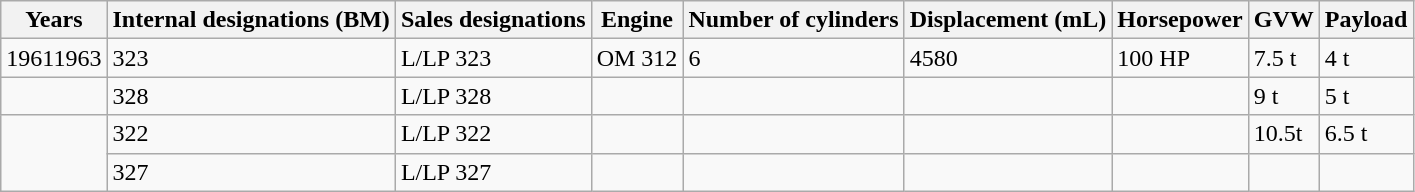<table class="wikitable sortable" style="text-align: left;">
<tr>
<th>Years</th>
<th>Internal designations (BM)</th>
<th>Sales designations</th>
<th>Engine</th>
<th>Number of cylinders</th>
<th>Displacement (mL)</th>
<th>Horsepower</th>
<th>GVW</th>
<th>Payload</th>
</tr>
<tr>
<td>19611963</td>
<td>323</td>
<td>L/LP 323</td>
<td>OM 312</td>
<td>6</td>
<td>4580</td>
<td>100 HP</td>
<td>7.5 t</td>
<td>4 t</td>
</tr>
<tr>
<td></td>
<td>328</td>
<td>L/LP 328</td>
<td></td>
<td></td>
<td></td>
<td></td>
<td>9 t</td>
<td>5 t</td>
</tr>
<tr>
<td rowspan="2"></td>
<td>322</td>
<td>L/LP 322</td>
<td></td>
<td></td>
<td></td>
<td></td>
<td>10.5t</td>
<td>6.5 t</td>
</tr>
<tr>
<td>327</td>
<td>L/LP 327</td>
<td></td>
<td></td>
<td></td>
<td></td>
<td></td>
<td></td>
</tr>
</table>
